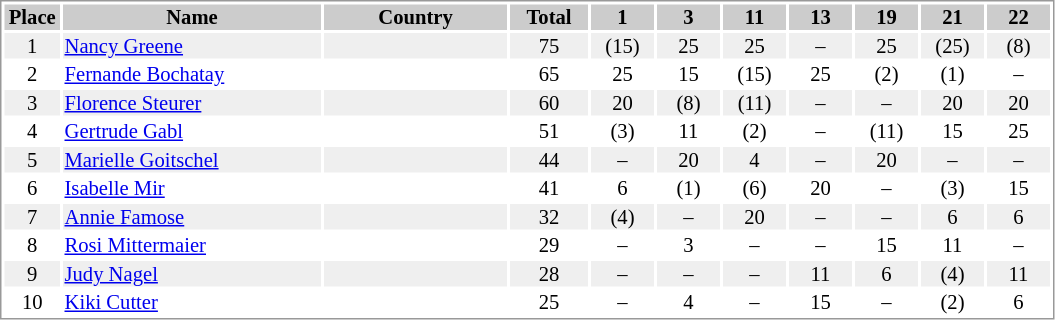<table border="0" style="border: 1px solid #999; background-color:#FFFFFF; text-align:center; font-size:86%; line-height:15px;">
<tr align="center" bgcolor="#CCCCCC">
<th width=35>Place</th>
<th width=170>Name</th>
<th width=120>Country</th>
<th width=50>Total</th>
<th width=40>1</th>
<th width=40>3</th>
<th width=40>11</th>
<th width=40>13</th>
<th width=40>19</th>
<th width=40>21</th>
<th width=40>22</th>
</tr>
<tr bgcolor="#EFEFEF">
<td>1</td>
<td align="left"><a href='#'>Nancy Greene</a></td>
<td align="left"></td>
<td>75</td>
<td>(15)</td>
<td>25</td>
<td>25</td>
<td>–</td>
<td>25</td>
<td>(25)</td>
<td>(8)</td>
</tr>
<tr>
<td>2</td>
<td align="left"><a href='#'>Fernande Bochatay</a></td>
<td align="left"></td>
<td>65</td>
<td>25</td>
<td>15</td>
<td>(15)</td>
<td>25</td>
<td>(2)</td>
<td>(1)</td>
<td>–</td>
</tr>
<tr bgcolor="#EFEFEF">
<td>3</td>
<td align="left"><a href='#'>Florence Steurer</a></td>
<td align="left"></td>
<td>60</td>
<td>20</td>
<td>(8)</td>
<td>(11)</td>
<td>–</td>
<td>–</td>
<td>20</td>
<td>20</td>
</tr>
<tr>
<td>4</td>
<td align="left"><a href='#'>Gertrude Gabl</a></td>
<td align="left"></td>
<td>51</td>
<td>(3)</td>
<td>11</td>
<td>(2)</td>
<td>–</td>
<td>(11)</td>
<td>15</td>
<td>25</td>
</tr>
<tr bgcolor="#EFEFEF">
<td>5</td>
<td align="left"><a href='#'>Marielle Goitschel</a></td>
<td align="left"></td>
<td>44</td>
<td>–</td>
<td>20</td>
<td>4</td>
<td>–</td>
<td>20</td>
<td>–</td>
<td>–</td>
</tr>
<tr>
<td>6</td>
<td align="left"><a href='#'>Isabelle Mir</a></td>
<td align="left"></td>
<td>41</td>
<td>6</td>
<td>(1)</td>
<td>(6)</td>
<td>20</td>
<td>–</td>
<td>(3)</td>
<td>15</td>
</tr>
<tr bgcolor="#EFEFEF">
<td>7</td>
<td align="left"><a href='#'>Annie Famose</a></td>
<td align="left"></td>
<td>32</td>
<td>(4)</td>
<td>–</td>
<td>20</td>
<td>–</td>
<td>–</td>
<td>6</td>
<td>6</td>
</tr>
<tr>
<td>8</td>
<td align="left"><a href='#'>Rosi Mittermaier</a></td>
<td align="left"></td>
<td>29</td>
<td>–</td>
<td>3</td>
<td>–</td>
<td>–</td>
<td>15</td>
<td>11</td>
<td>–</td>
</tr>
<tr bgcolor="#EFEFEF">
<td>9</td>
<td align="left"><a href='#'>Judy Nagel</a></td>
<td align="left"></td>
<td>28</td>
<td>–</td>
<td>–</td>
<td>–</td>
<td>11</td>
<td>6</td>
<td>(4)</td>
<td>11</td>
</tr>
<tr>
<td>10</td>
<td align="left"><a href='#'>Kiki Cutter</a></td>
<td align="left"></td>
<td>25</td>
<td>–</td>
<td>4</td>
<td>–</td>
<td>15</td>
<td>–</td>
<td>(2)</td>
<td>6</td>
</tr>
</table>
